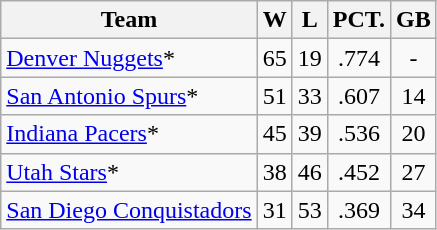<table class="wikitable" style="text-align: center;">
<tr>
<th>Team</th>
<th>W</th>
<th>L</th>
<th>PCT.</th>
<th>GB</th>
</tr>
<tr>
<td align="left"><a href='#'>Denver Nuggets</a>*</td>
<td>65</td>
<td>19</td>
<td>.774</td>
<td>-</td>
</tr>
<tr>
<td align="left"><a href='#'>San Antonio Spurs</a>*</td>
<td>51</td>
<td>33</td>
<td>.607</td>
<td>14</td>
</tr>
<tr>
<td align="left"><a href='#'>Indiana Pacers</a>*</td>
<td>45</td>
<td>39</td>
<td>.536</td>
<td>20</td>
</tr>
<tr>
<td align="left"><a href='#'>Utah Stars</a>*</td>
<td>38</td>
<td>46</td>
<td>.452</td>
<td>27</td>
</tr>
<tr>
<td align="left"><a href='#'>San Diego Conquistadors</a></td>
<td>31</td>
<td>53</td>
<td>.369</td>
<td>34</td>
</tr>
</table>
